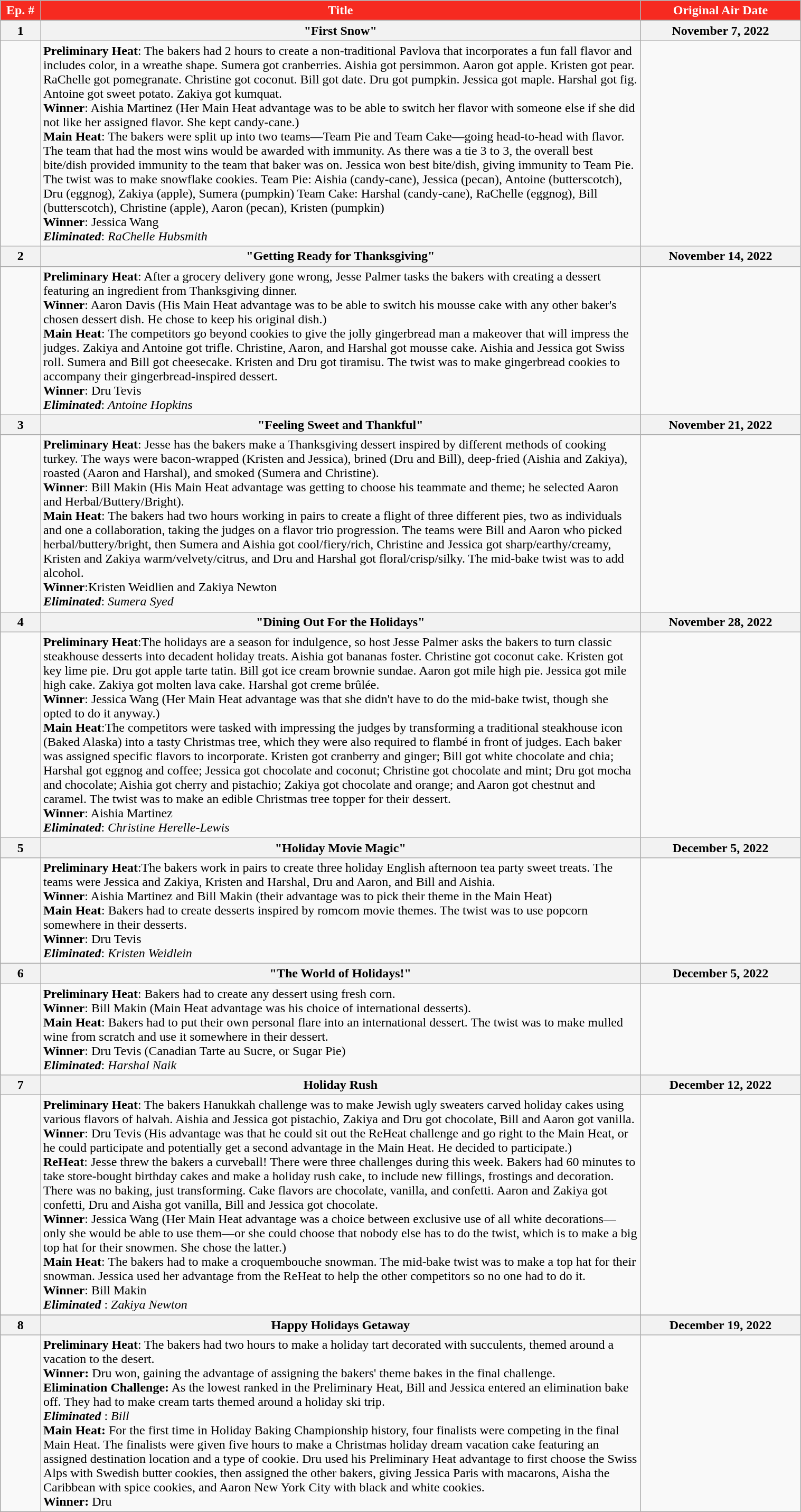<table class="wikitable plainrowheaders" style="width:80%;">
<tr>
<th style="background-color: #f62a20; color: #FFFFFF;" width=5%>Ep. #</th>
<th style="background-color: #f62a20; color: #FFFFFF;">Title</th>
<th style="background-color: #f62a20; color: #FFFFFF;" width=20%>Original Air Date</th>
</tr>
<tr>
<th>1</th>
<th>"First Snow"</th>
<th>November 7, 2022</th>
</tr>
<tr>
<td></td>
<td><strong>Preliminary Heat</strong>: The bakers had 2 hours to create a non-traditional Pavlova that incorporates a fun fall flavor and includes color, in a wreathe shape. Sumera got cranberries. Aishia got persimmon. Aaron got apple. Kristen got pear. RaChelle got pomegranate. Christine got coconut. Bill got date. Dru got pumpkin. Jessica got maple. Harshal got fig. Antoine got sweet potato. Zakiya got kumquat.<br><strong>Winner</strong>: Aishia Martinez (Her Main Heat advantage was to be able to switch her flavor with someone else if she did not like her assigned flavor. She kept candy-cane.)<br><strong>Main Heat</strong>: The bakers were split up into two teams—Team Pie and Team Cake—going head-to-head with flavor. The team that had the most wins would be awarded with immunity. As there was a tie 3 to 3, the overall best bite/dish provided immunity to the team that baker was on. Jessica won best bite/dish, giving immunity to Team Pie. The twist was to make snowflake cookies. 
Team Pie: Aishia (candy-cane), Jessica (pecan), Antoine (butterscotch), Dru (eggnog), Zakiya (apple), Sumera (pumpkin)
Team Cake: Harshal (candy-cane), RaChelle (eggnog), Bill (butterscotch), Christine (apple), Aaron (pecan), Kristen (pumpkin)<br><strong>Winner</strong>: Jessica Wang<br><strong><em>Eliminated</em></strong>: <em>RaChelle Hubsmith</em></td>
<td></td>
</tr>
<tr>
<th>2</th>
<th>"Getting Ready for Thanksgiving"</th>
<th>November 14, 2022</th>
</tr>
<tr>
<td></td>
<td><strong>Preliminary Heat</strong>: After a grocery delivery gone wrong, Jesse Palmer tasks the bakers with creating a dessert featuring an ingredient from Thanksgiving dinner.<br><strong>Winner</strong>: Aaron Davis (His Main Heat advantage was to be able to switch his mousse cake with any other baker's chosen dessert dish. He chose to keep his original dish.)<br><strong>Main Heat</strong>: The competitors go beyond cookies to give the jolly gingerbread man a makeover that will impress the judges. Zakiya and Antoine got trifle. Christine, Aaron, and Harshal got mousse cake. Aishia and Jessica got Swiss roll. Sumera and Bill got cheesecake. Kristen and Dru got tiramisu. The twist was to make gingerbread cookies to accompany their gingerbread-inspired dessert.<br><strong>Winner</strong>: Dru Tevis<br><strong><em>Eliminated</em></strong>: <em>Antoine Hopkins</em></td>
<td></td>
</tr>
<tr>
<th>3</th>
<th>"Feeling Sweet and Thankful"</th>
<th>November 21, 2022</th>
</tr>
<tr>
<td></td>
<td><strong>Preliminary Heat</strong>: Jesse has the bakers make a Thanksgiving dessert inspired by different methods of cooking turkey. The ways were bacon-wrapped (Kristen and Jessica), brined (Dru and Bill), deep-fried (Aishia and Zakiya), roasted (Aaron and Harshal), and smoked (Sumera and Christine).<br><strong>Winner</strong>: Bill Makin (His Main Heat advantage was getting to choose his teammate and theme; he selected Aaron and Herbal/Buttery/Bright).<br><strong>Main Heat</strong>: The bakers had two hours working in pairs to create a flight of three different pies, two as individuals and one a collaboration, taking the judges on a flavor trio progression. The teams were Bill and Aaron who picked herbal/buttery/bright, then Sumera and Aishia got cool/fiery/rich, Christine and Jessica got sharp/earthy/creamy, Kristen and Zakiya warm/velvety/citrus, and Dru and Harshal got floral/crisp/silky. The mid-bake twist was to add alcohol.<br><strong>Winner</strong>:Kristen Weidlien and Zakiya Newton<br><strong><em>Eliminated</em></strong>: <em>Sumera Syed</em></td>
<td></td>
</tr>
<tr>
<th>4</th>
<th>"Dining Out For the Holidays"</th>
<th>November 28, 2022</th>
</tr>
<tr>
<td></td>
<td><strong>Preliminary Heat</strong>:The holidays are a season for indulgence, so host Jesse Palmer asks the bakers to turn classic steakhouse desserts into decadent holiday treats. Aishia got bananas foster. Christine got coconut cake. Kristen got key lime pie. Dru got apple tarte tatin. Bill got ice cream brownie sundae. Aaron got mile high pie. Jessica got mile high cake. Zakiya got molten lava cake. Harshal got creme brûlée.<br><strong>Winner</strong>: Jessica Wang (Her Main Heat advantage was that she didn't have to do the mid-bake twist, though she opted to do it anyway.)<br><strong>Main Heat</strong>:The competitors were tasked with impressing the judges by transforming a traditional steakhouse icon (Baked Alaska) into a tasty Christmas tree, which they were also required to flambé in front of judges. Each baker was assigned specific flavors to incorporate. Kristen got cranberry and ginger; Bill got white chocolate and chia; Harshal got eggnog and coffee; Jessica got chocolate and coconut; Christine got chocolate and mint; Dru got mocha and chocolate; Aishia got cherry and pistachio; Zakiya got chocolate and orange; and Aaron got chestnut and caramel. The twist was to make an edible Christmas tree topper for their dessert.<br><strong>Winner</strong>: Aishia Martinez<br><strong><em>Eliminated</em></strong>: <em>Christine Herelle-Lewis</em></td>
<td></td>
</tr>
<tr>
<th>5</th>
<th>"Holiday Movie Magic"</th>
<th>December 5, 2022</th>
</tr>
<tr>
<td></td>
<td><strong>Preliminary Heat</strong>:The bakers work in pairs to create three holiday English afternoon tea party sweet treats. The teams were Jessica and Zakiya, Kristen and Harshal, Dru and Aaron, and Bill and Aishia.<br><strong>Winner</strong>: Aishia Martinez and Bill Makin (their advantage was to pick their theme in the Main Heat)<br><strong>Main Heat</strong>: Bakers had to create desserts inspired by romcom movie themes. The twist was to use popcorn somewhere in their desserts.<br><strong>Winner</strong>: Dru Tevis<br><strong><em>Eliminated</em></strong>: <em>Kristen Weidlein</em></td>
<td></td>
</tr>
<tr>
<th>6</th>
<th>"The World of Holidays!"</th>
<th>December 5, 2022</th>
</tr>
<tr>
<td></td>
<td><strong>Preliminary Heat</strong>: Bakers had to create any dessert using fresh corn.<br><strong>Winner</strong>: Bill Makin (Main Heat advantage was his choice of international desserts).<br><strong>Main Heat</strong>: Bakers had to put their own personal flare into an international dessert. The twist was to make mulled wine from scratch and use it somewhere in their dessert.<br><strong>Winner</strong>: Dru Tevis (Canadian Tarte au Sucre, or Sugar Pie)<br><strong><em>Eliminated</em></strong>: <em>Harshal Naik</em></td>
<td></td>
</tr>
<tr>
<th>7</th>
<th>Holiday Rush</th>
<th>December 12, 2022</th>
</tr>
<tr>
<td></td>
<td><strong>Preliminary Heat</strong>: The bakers Hanukkah challenge was to make Jewish ugly sweaters carved holiday cakes using various flavors of halvah. Aishia and Jessica got pistachio, Zakiya and Dru got chocolate, Bill and Aaron got vanilla.<br><strong>Winner</strong>: Dru Tevis (His advantage was that he could sit out the ReHeat challenge and go right to the Main Heat, or he could participate and potentially get a second advantage in the Main Heat. He decided to participate.)<br><strong>ReHeat</strong>: Jesse threw the bakers a curveball! There were three challenges during this week. Bakers had 60 minutes to take store-bought birthday cakes and make a holiday rush cake, to include new fillings, frostings and decoration. There was no baking, just transforming. Cake flavors are chocolate, vanilla, and confetti. Aaron and Zakiya got confetti, Dru and Aisha got vanilla, Bill and Jessica got chocolate.<br><strong>Winner</strong>: Jessica Wang (Her Main Heat advantage was a choice between exclusive use of all white decorations—only she would be able to use them—or she could choose that nobody else has to do the twist, which is to make a big top hat for their snowmen. She chose the latter.)<br><strong>Main Heat</strong>: The bakers had to make a croquembouche snowman. The mid-bake twist was to make a top hat for their snowman. Jessica used her advantage from the ReHeat to help the other competitors so no one had to do it.<br><strong>Winner</strong>: Bill Makin<br><strong><em>Eliminated </em></strong>: <em>Zakiya Newton</em></td>
<td></td>
</tr>
<tr>
</tr>
<tr>
<th>8</th>
<th>Happy Holidays Getaway</th>
<th>December 19, 2022</th>
</tr>
<tr>
<td></td>
<td><strong>Preliminary Heat</strong>:  The bakers had two hours to make a holiday tart decorated with succulents, themed around a vacation to the desert.<br><strong>Winner:</strong> Dru won, gaining the advantage of assigning the bakers' theme bakes in the final challenge.<br><strong>Elimination Challenge:</strong> As the lowest ranked in the Preliminary Heat, Bill and Jessica entered an elimination bake off. They had to make cream tarts themed around a holiday ski trip.<br><strong><em>Eliminated </em></strong>: <em>Bill</em><br><strong>Main Heat:</strong> For the first time in Holiday Baking Championship history, four finalists were competing in the final Main Heat. The finalists were given five hours to make a Christmas holiday dream vacation cake featuring an assigned destination location and a type of cookie. Dru used his Preliminary Heat advantage to first choose the Swiss Alps with Swedish butter cookies, then assigned the other bakers, giving Jessica Paris with macarons, Aisha the Caribbean with spice cookies, and Aaron New York City with black and white cookies.<br><strong>Winner:</strong> Dru</td>
<td></td>
</tr>
</table>
